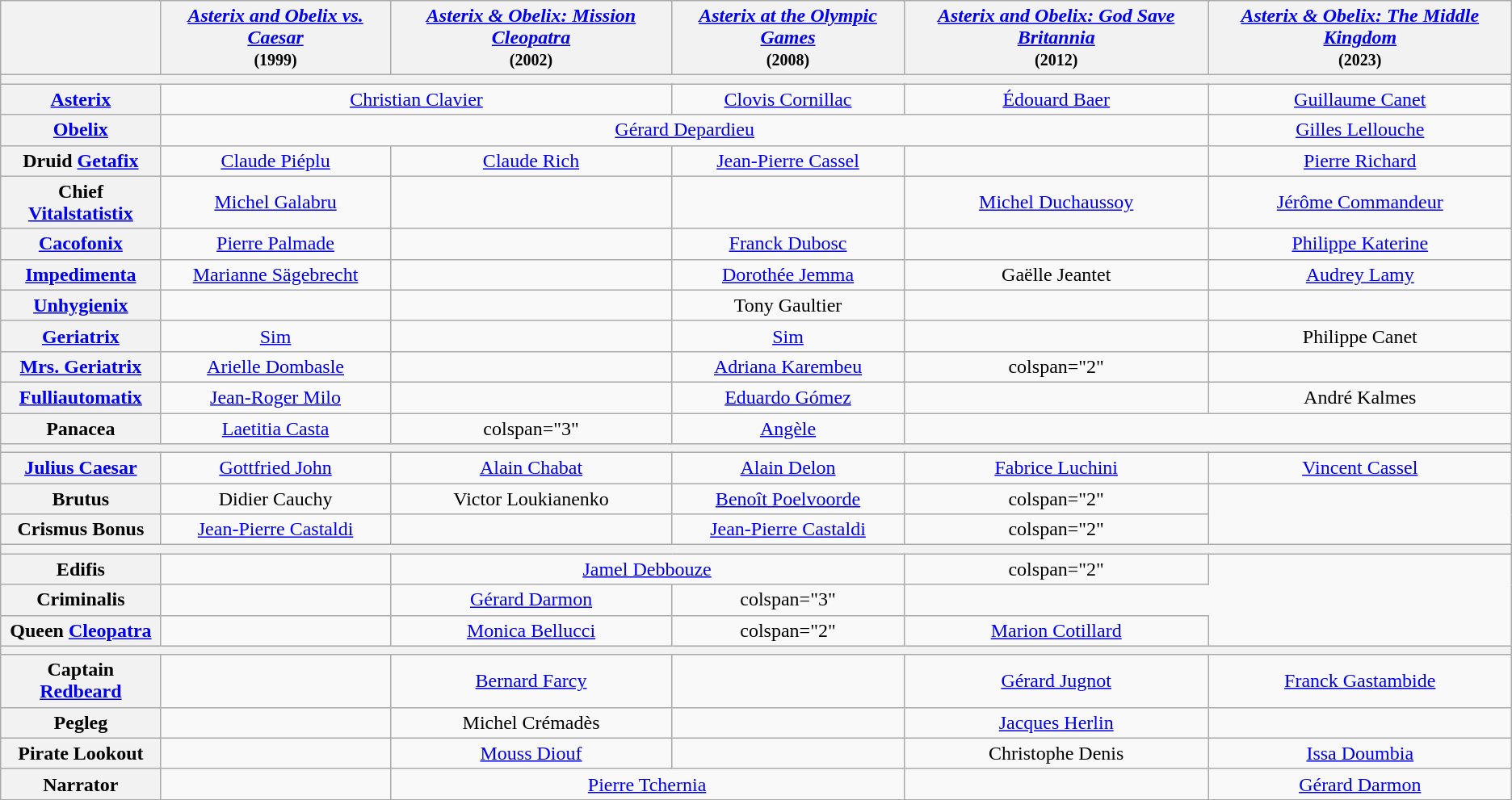<table class="wikitable" style="text-align:center;">
<tr>
<th></th>
<th><em><a href='#'>Asterix and Obelix vs. Caesar</a></em><br><small>(1999)</small></th>
<th><em><a href='#'>Asterix & Obelix: Mission Cleopatra</a></em><br><small>(2002)</small></th>
<th><em><a href='#'>Asterix at the Olympic Games</a></em><br><small>(2008)</small></th>
<th><em><a href='#'>Asterix and Obelix: God Save Britannia</a></em><br><small>(2012)</small></th>
<th><em><a href='#'>Asterix & Obelix: The Middle Kingdom</a></em><br><small>(2023)</small></th>
</tr>
<tr>
<th colspan="6"></th>
</tr>
<tr>
<th><a href='#'>Asterix</a></th>
<td colspan="2"><a href='#'>Christian Clavier</a></td>
<td><a href='#'>Clovis Cornillac</a></td>
<td><a href='#'>Édouard Baer</a></td>
<td><a href='#'>Guillaume Canet</a></td>
</tr>
<tr>
<th><a href='#'>Obelix</a></th>
<td colspan="4"><a href='#'>Gérard Depardieu</a></td>
<td><a href='#'>Gilles Lellouche</a></td>
</tr>
<tr>
<th>Druid <a href='#'>Getafix</a></th>
<td><a href='#'>Claude Piéplu</a></td>
<td><a href='#'>Claude Rich</a></td>
<td><a href='#'>Jean-Pierre Cassel</a></td>
<td></td>
<td><a href='#'>Pierre Richard</a></td>
</tr>
<tr>
<th>Chief <a href='#'>Vitalstatistix</a></th>
<td><a href='#'>Michel Galabru</a></td>
<td></td>
<td></td>
<td><a href='#'>Michel Duchaussoy</a></td>
<td><a href='#'>Jérôme Commandeur</a></td>
</tr>
<tr>
<th><a href='#'>Cacofonix</a></th>
<td><a href='#'>Pierre Palmade</a></td>
<td></td>
<td><a href='#'>Franck Dubosc</a></td>
<td></td>
<td><a href='#'>Philippe Katerine</a></td>
</tr>
<tr>
<th><a href='#'>Impedimenta</a></th>
<td><a href='#'>Marianne Sägebrecht</a></td>
<td></td>
<td><a href='#'>Dorothée Jemma</a></td>
<td>Gaëlle Jeantet</td>
<td><a href='#'>Audrey Lamy</a></td>
</tr>
<tr>
<th><a href='#'>Unhygienix</a></th>
<td></td>
<td></td>
<td>Tony Gaultier</td>
<td></td>
<td></td>
</tr>
<tr>
<th><a href='#'>Geriatrix</a></th>
<td><a href='#'>Sim</a></td>
<td></td>
<td><a href='#'>Sim</a></td>
<td></td>
<td>Philippe Canet</td>
</tr>
<tr>
<th><a href='#'>Mrs. Geriatrix</a></th>
<td><a href='#'>Arielle Dombasle</a></td>
<td></td>
<td><a href='#'>Adriana Karembeu</a></td>
<td>colspan="2" </td>
</tr>
<tr>
<th><a href='#'>Fulliautomatix</a></th>
<td><a href='#'>Jean-Roger Milo</a></td>
<td></td>
<td><a href='#'>Eduardo Gómez</a></td>
<td></td>
<td>André Kalmes</td>
</tr>
<tr>
<th>Panacea</th>
<td><a href='#'>Laetitia Casta</a></td>
<td>colspan="3" </td>
<td><a href='#'>Angèle</a></td>
</tr>
<tr>
<th colspan="6"></th>
</tr>
<tr>
<th><a href='#'>Julius Caesar</a></th>
<td><a href='#'>Gottfried John</a></td>
<td><a href='#'>Alain Chabat</a></td>
<td><a href='#'>Alain Delon</a></td>
<td><a href='#'>Fabrice Luchini</a></td>
<td><a href='#'>Vincent Cassel</a></td>
</tr>
<tr>
<th>Brutus</th>
<td>Didier Cauchy</td>
<td>Victor Loukianenko</td>
<td><a href='#'>Benoît Poelvoorde</a></td>
<td>colspan="2" </td>
</tr>
<tr>
<th>Crismus Bonus</th>
<td><a href='#'>Jean-Pierre Castaldi</a></td>
<td></td>
<td><a href='#'>Jean-Pierre Castaldi</a></td>
<td>colspan="2" </td>
</tr>
<tr>
<th colspan="6"></th>
</tr>
<tr>
<th>Edifis</th>
<td></td>
<td colspan="2"><a href='#'>Jamel Debbouze</a></td>
<td>colspan="2" </td>
</tr>
<tr>
<th>Criminalis</th>
<td></td>
<td><a href='#'>Gérard Darmon</a></td>
<td>colspan="3" </td>
</tr>
<tr>
<th>Queen <a href='#'>Cleopatra</a></th>
<td></td>
<td><a href='#'>Monica Bellucci</a></td>
<td>colspan="2" </td>
<td><a href='#'>Marion Cotillard</a></td>
</tr>
<tr>
<th colspan="6"></th>
</tr>
<tr>
<th>Captain <a href='#'>Redbeard</a></th>
<td></td>
<td><a href='#'>Bernard Farcy</a></td>
<td></td>
<td><a href='#'>Gérard Jugnot</a></td>
<td><a href='#'>Franck Gastambide</a></td>
</tr>
<tr>
<th>Pegleg</th>
<td></td>
<td>Michel Crémadès</td>
<td></td>
<td><a href='#'>Jacques Herlin</a></td>
<td></td>
</tr>
<tr>
<th>Pirate Lookout</th>
<td></td>
<td><a href='#'>Mouss Diouf</a></td>
<td></td>
<td>Christophe Denis</td>
<td><a href='#'>Issa Doumbia</a></td>
</tr>
<tr>
<th>Narrator</th>
<td></td>
<td colspan="2"><a href='#'>Pierre Tchernia</a></td>
<td></td>
<td><a href='#'>Gérard Darmon</a></td>
</tr>
<tr>
</tr>
</table>
